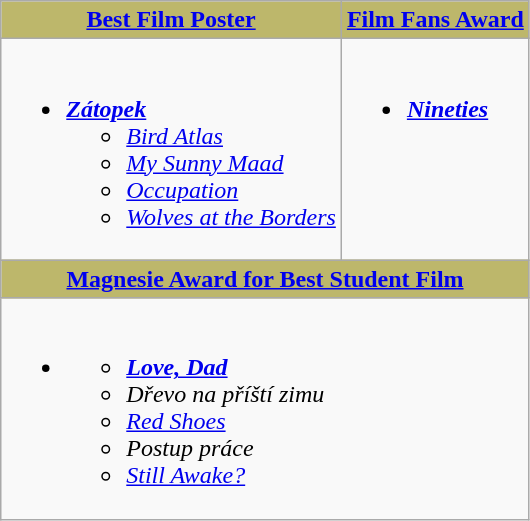<table class=wikitable>
<tr>
<th style="background:#BDB76B;"><a href='#'>Best Film Poster</a></th>
<th style="background:#BDB76B;"><a href='#'>Film Fans Award</a></th>
</tr>
<tr>
<td valign="top"><br><ul><li><strong><em><a href='#'>Zátopek</a></em></strong><ul><li><em><a href='#'>Bird Atlas</a></em></li><li><em><a href='#'>My Sunny Maad</a></em></li><li><em><a href='#'>Occupation</a></em></li><li><em><a href='#'>Wolves at the Borders</a></em></li></ul></li></ul></td>
<td valign="top"><br><ul><li><strong><em><a href='#'>Nineties</a></em></strong></li></ul></td>
</tr>
<tr>
<th style="background:#BDB76B;" colspan="2"><a href='#'>Magnesie Award for Best Student Film</a></th>
</tr>
<tr>
<td colspan="2"><br><ul><li><ul><li><strong><em><a href='#'>Love, Dad</a></em></strong></li><li><em>Dřevo na příští zimu</em></li><li><em><a href='#'>Red Shoes</a></em></li><li><em>Postup práce </em></li><li><em><a href='#'>Still Awake?</a></em></li></ul></li></ul></td>
</tr>
</table>
